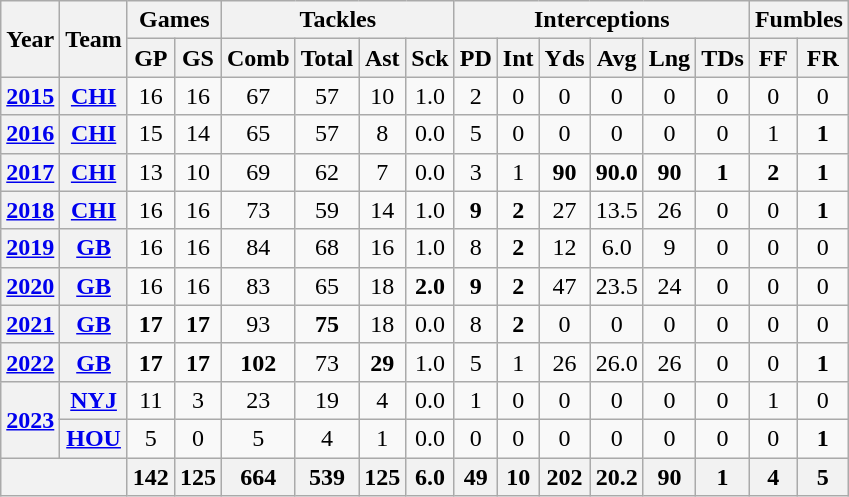<table class="wikitable" style="text-align: center;">
<tr>
<th rowspan="2">Year</th>
<th rowspan="2">Team</th>
<th colspan="2">Games</th>
<th colspan="4">Tackles</th>
<th colspan="6">Interceptions</th>
<th colspan="2">Fumbles</th>
</tr>
<tr>
<th>GP</th>
<th>GS</th>
<th>Comb</th>
<th>Total</th>
<th>Ast</th>
<th>Sck</th>
<th>PD</th>
<th>Int</th>
<th>Yds</th>
<th>Avg</th>
<th>Lng</th>
<th>TDs</th>
<th>FF</th>
<th>FR</th>
</tr>
<tr>
<th><a href='#'>2015</a></th>
<th><a href='#'>CHI</a></th>
<td>16</td>
<td>16</td>
<td>67</td>
<td>57</td>
<td>10</td>
<td>1.0</td>
<td>2</td>
<td>0</td>
<td>0</td>
<td>0</td>
<td>0</td>
<td>0</td>
<td>0</td>
<td>0</td>
</tr>
<tr>
<th><a href='#'>2016</a></th>
<th><a href='#'>CHI</a></th>
<td>15</td>
<td>14</td>
<td>65</td>
<td>57</td>
<td>8</td>
<td>0.0</td>
<td>5</td>
<td>0</td>
<td>0</td>
<td>0</td>
<td>0</td>
<td>0</td>
<td>1</td>
<td><strong>1</strong></td>
</tr>
<tr>
<th><a href='#'>2017</a></th>
<th><a href='#'>CHI</a></th>
<td>13</td>
<td>10</td>
<td>69</td>
<td>62</td>
<td>7</td>
<td>0.0</td>
<td>3</td>
<td>1</td>
<td><strong>90</strong></td>
<td><strong>90.0</strong></td>
<td><strong>90</strong></td>
<td><strong>1</strong></td>
<td><strong>2</strong></td>
<td><strong>1</strong></td>
</tr>
<tr>
<th><a href='#'>2018</a></th>
<th><a href='#'>CHI</a></th>
<td>16</td>
<td>16</td>
<td>73</td>
<td>59</td>
<td>14</td>
<td>1.0</td>
<td><strong>9</strong></td>
<td><strong>2</strong></td>
<td>27</td>
<td>13.5</td>
<td>26</td>
<td>0</td>
<td>0</td>
<td><strong>1</strong></td>
</tr>
<tr>
<th><a href='#'>2019</a></th>
<th><a href='#'>GB</a></th>
<td>16</td>
<td>16</td>
<td>84</td>
<td>68</td>
<td>16</td>
<td>1.0</td>
<td>8</td>
<td><strong>2</strong></td>
<td>12</td>
<td>6.0</td>
<td>9</td>
<td>0</td>
<td>0</td>
<td>0</td>
</tr>
<tr>
<th><a href='#'>2020</a></th>
<th><a href='#'>GB</a></th>
<td>16</td>
<td>16</td>
<td>83</td>
<td>65</td>
<td>18</td>
<td><strong>2.0</strong></td>
<td><strong>9</strong></td>
<td><strong>2</strong></td>
<td>47</td>
<td>23.5</td>
<td>24</td>
<td>0</td>
<td>0</td>
<td>0</td>
</tr>
<tr>
<th><a href='#'>2021</a></th>
<th><a href='#'>GB</a></th>
<td><strong>17</strong></td>
<td><strong>17</strong></td>
<td>93</td>
<td><strong>75</strong></td>
<td>18</td>
<td>0.0</td>
<td>8</td>
<td><strong>2</strong></td>
<td>0</td>
<td>0</td>
<td>0</td>
<td>0</td>
<td>0</td>
<td>0</td>
</tr>
<tr>
<th><a href='#'>2022</a></th>
<th><a href='#'>GB</a></th>
<td><strong>17</strong></td>
<td><strong>17</strong></td>
<td><strong>102</strong></td>
<td>73</td>
<td><strong>29</strong></td>
<td>1.0</td>
<td>5</td>
<td>1</td>
<td>26</td>
<td>26.0</td>
<td>26</td>
<td>0</td>
<td>0</td>
<td><strong>1</strong></td>
</tr>
<tr>
<th rowspan="2"><a href='#'>2023</a></th>
<th><a href='#'>NYJ</a></th>
<td>11</td>
<td>3</td>
<td>23</td>
<td>19</td>
<td>4</td>
<td>0.0</td>
<td>1</td>
<td>0</td>
<td>0</td>
<td>0</td>
<td>0</td>
<td>0</td>
<td>1</td>
<td>0</td>
</tr>
<tr>
<th><a href='#'>HOU</a></th>
<td>5</td>
<td>0</td>
<td>5</td>
<td>4</td>
<td>1</td>
<td>0.0</td>
<td>0</td>
<td>0</td>
<td>0</td>
<td>0</td>
<td>0</td>
<td>0</td>
<td>0</td>
<td><strong>1</strong></td>
</tr>
<tr>
<th colspan="2"></th>
<th>142</th>
<th>125</th>
<th>664</th>
<th>539</th>
<th>125</th>
<th>6.0</th>
<th>49</th>
<th>10</th>
<th>202</th>
<th>20.2</th>
<th>90</th>
<th>1</th>
<th>4</th>
<th>5</th>
</tr>
</table>
